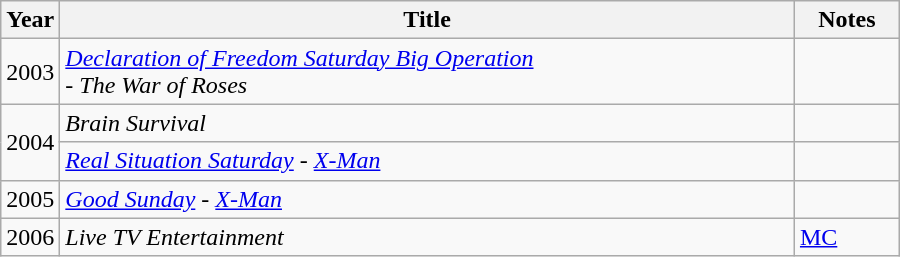<table class="wikitable" style="width:600px">
<tr>
<th width=10>Year</th>
<th>Title</th>
<th>Notes</th>
</tr>
<tr>
<td>2003</td>
<td><em><a href='#'>Declaration of Freedom Saturday Big Operation</a> <br> - The War of Roses</em></td>
<td></td>
</tr>
<tr>
<td rowspan="2">2004</td>
<td><em>Brain Survival</em></td>
<td></td>
</tr>
<tr>
<td><em><a href='#'>Real Situation Saturday</a> - <a href='#'>X-Man</a></em></td>
<td></td>
</tr>
<tr>
<td>2005</td>
<td><em><a href='#'>Good Sunday</a> - <a href='#'>X-Man</a></em></td>
<td></td>
</tr>
<tr>
<td>2006</td>
<td><em>Live TV Entertainment</em></td>
<td><a href='#'>MC</a></td>
</tr>
</table>
